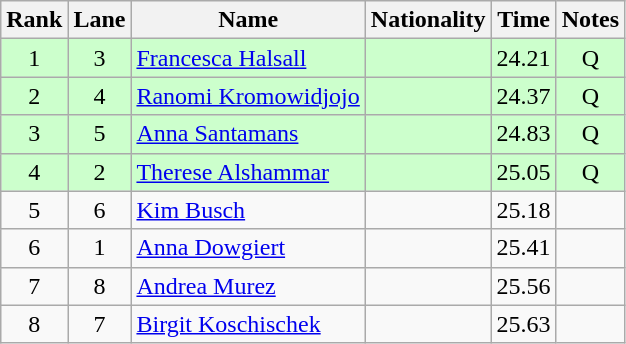<table class="wikitable sortable" style="text-align:center">
<tr>
<th>Rank</th>
<th>Lane</th>
<th>Name</th>
<th>Nationality</th>
<th>Time</th>
<th>Notes</th>
</tr>
<tr bgcolor=ccffcc>
<td>1</td>
<td>3</td>
<td align=left><a href='#'>Francesca Halsall</a></td>
<td align=left></td>
<td>24.21</td>
<td>Q</td>
</tr>
<tr bgcolor=ccffcc>
<td>2</td>
<td>4</td>
<td align=left><a href='#'>Ranomi Kromowidjojo</a></td>
<td align=left></td>
<td>24.37</td>
<td>Q</td>
</tr>
<tr bgcolor=ccffcc>
<td>3</td>
<td>5</td>
<td align=left><a href='#'>Anna Santamans</a></td>
<td align=left></td>
<td>24.83</td>
<td>Q</td>
</tr>
<tr bgcolor=ccffcc>
<td>4</td>
<td>2</td>
<td align=left><a href='#'>Therese Alshammar</a></td>
<td align=left></td>
<td>25.05</td>
<td>Q</td>
</tr>
<tr>
<td>5</td>
<td>6</td>
<td align=left><a href='#'>Kim Busch</a></td>
<td align=left></td>
<td>25.18</td>
<td></td>
</tr>
<tr>
<td>6</td>
<td>1</td>
<td align=left><a href='#'>Anna Dowgiert</a></td>
<td align=left></td>
<td>25.41</td>
<td></td>
</tr>
<tr>
<td>7</td>
<td>8</td>
<td align=left><a href='#'>Andrea Murez</a></td>
<td align=left></td>
<td>25.56</td>
<td></td>
</tr>
<tr>
<td>8</td>
<td>7</td>
<td align=left><a href='#'>Birgit Koschischek</a></td>
<td align=left></td>
<td>25.63</td>
<td></td>
</tr>
</table>
